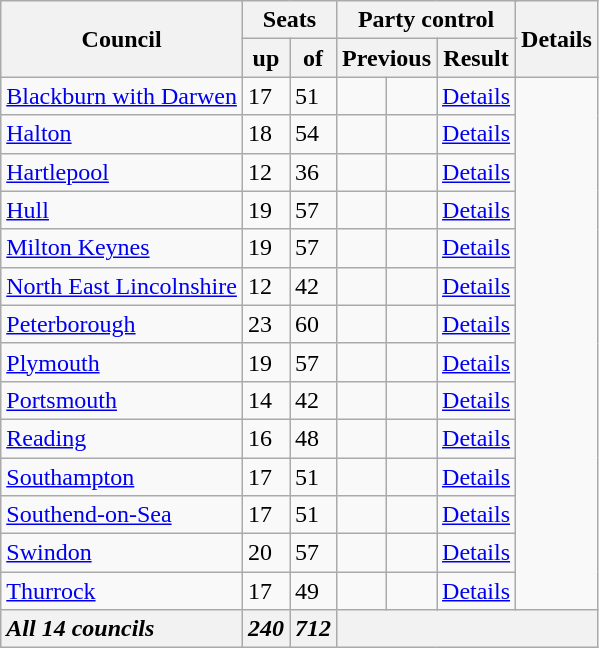<table class="wikitable sortable">
<tr>
<th rowspan="2">Council</th>
<th colspan="2">Seats</th>
<th colspan="4">Party control</th>
<th rowspan="2">Details</th>
</tr>
<tr>
<th>up</th>
<th>of</th>
<th colspan="2">Previous</th>
<th colspan="2">Result</th>
</tr>
<tr>
<td><a href='#'>Blackburn with Darwen</a></td>
<td>17</td>
<td>51</td>
<td></td>
<td></td>
<td><a href='#'>Details</a></td>
</tr>
<tr>
<td><a href='#'>Halton</a></td>
<td>18</td>
<td>54</td>
<td></td>
<td></td>
<td><a href='#'>Details</a></td>
</tr>
<tr>
<td><a href='#'>Hartlepool</a></td>
<td>12</td>
<td>36</td>
<td></td>
<td></td>
<td><a href='#'>Details</a></td>
</tr>
<tr>
<td><a href='#'>Hull</a></td>
<td>19</td>
<td>57</td>
<td></td>
<td></td>
<td><a href='#'>Details</a></td>
</tr>
<tr>
<td><a href='#'>Milton Keynes</a></td>
<td>19</td>
<td>57</td>
<td></td>
<td></td>
<td><a href='#'>Details</a></td>
</tr>
<tr>
<td><a href='#'>North East Lincolnshire</a></td>
<td>12</td>
<td>42</td>
<td></td>
<td></td>
<td><a href='#'>Details</a></td>
</tr>
<tr>
<td><a href='#'>Peterborough</a></td>
<td>23</td>
<td>60</td>
<td></td>
<td></td>
<td><a href='#'>Details</a></td>
</tr>
<tr>
<td><a href='#'>Plymouth</a></td>
<td>19</td>
<td>57</td>
<td></td>
<td></td>
<td><a href='#'>Details</a></td>
</tr>
<tr>
<td><a href='#'>Portsmouth</a></td>
<td>14</td>
<td>42</td>
<td></td>
<td></td>
<td><a href='#'>Details</a></td>
</tr>
<tr>
<td><a href='#'>Reading</a></td>
<td>16</td>
<td>48</td>
<td></td>
<td></td>
<td><a href='#'>Details</a></td>
</tr>
<tr>
<td><a href='#'>Southampton</a></td>
<td>17</td>
<td>51</td>
<td></td>
<td></td>
<td><a href='#'>Details</a></td>
</tr>
<tr>
<td><a href='#'>Southend-on-Sea</a></td>
<td>17</td>
<td>51</td>
<td></td>
<td></td>
<td><a href='#'>Details</a></td>
</tr>
<tr>
<td><a href='#'>Swindon</a></td>
<td>20</td>
<td>57</td>
<td></td>
<td></td>
<td><a href='#'>Details</a></td>
</tr>
<tr>
<td><a href='#'>Thurrock</a></td>
<td>17</td>
<td>49</td>
<td></td>
<td></td>
<td><a href='#'>Details</a></td>
</tr>
<tr class="sortbottom">
<th style="text-align:left;"><em>All 14 councils</em></th>
<th><em>240</em></th>
<th><em>712</em></th>
<th colspan="5"></th>
</tr>
</table>
